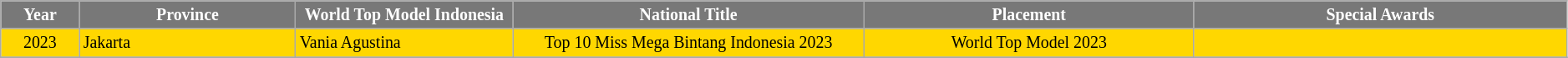<table class="wikitable sortable" style="font-size: 83%; text-align:center">
<tr>
<th width="60" style="background-color:#787878;color:#FFFFFF;">Year</th>
<th width="180" style="background-color:#787878;color:#FFFFFF;">Province</th>
<th width="180" style="background-color:#787878;color:#FFFFFF;">World Top Model Indonesia</th>
<th width="300" style="background-color:#787878;color:#FFFFFF;">National Title</th>
<th width="280" style="background-color:#787878;color:#FFFFFF;">Placement</th>
<th width="320" style="background-color:#787878;color:#FFFFFF;">Special Awards</th>
</tr>
<tr style="background-color:gold">
<td>2023</td>
<td align="left">Jakarta</td>
<td align="left">Vania Agustina</td>
<td>Top 10 Miss Mega Bintang Indonesia 2023</td>
<td>World Top Model 2023 </td>
<td></td>
</tr>
<tr>
</tr>
</table>
